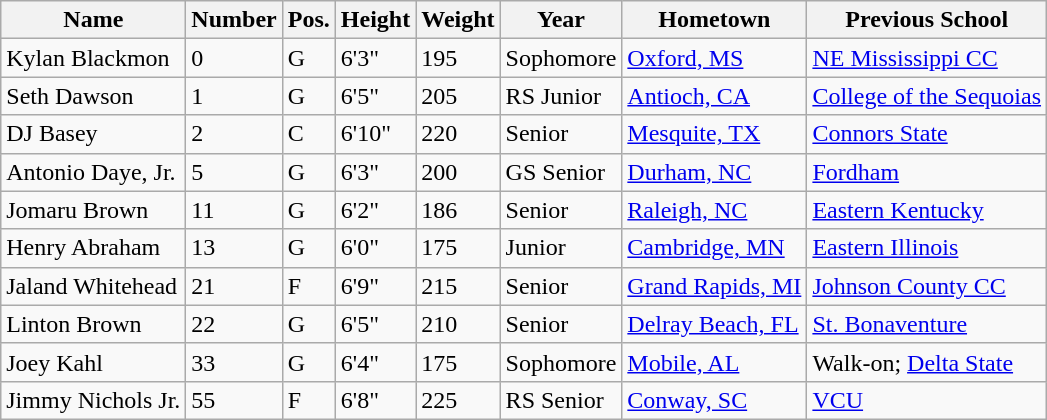<table class="wikitable sortable" border="1">
<tr>
<th>Name</th>
<th>Number</th>
<th>Pos.</th>
<th>Height</th>
<th>Weight</th>
<th>Year</th>
<th>Hometown</th>
<th>Previous School</th>
</tr>
<tr>
<td>Kylan Blackmon</td>
<td>0</td>
<td>G</td>
<td>6'3"</td>
<td>195</td>
<td>Sophomore</td>
<td><a href='#'>Oxford, MS</a></td>
<td><a href='#'>NE Mississippi CC</a></td>
</tr>
<tr>
<td>Seth Dawson</td>
<td>1</td>
<td>G</td>
<td>6'5"</td>
<td>205</td>
<td>RS Junior</td>
<td><a href='#'>Antioch, CA</a></td>
<td><a href='#'>College of the Sequoias</a></td>
</tr>
<tr>
<td>DJ Basey</td>
<td>2</td>
<td>C</td>
<td>6'10"</td>
<td>220</td>
<td>Senior</td>
<td><a href='#'>Mesquite, TX</a></td>
<td><a href='#'>Connors State</a></td>
</tr>
<tr>
<td>Antonio Daye, Jr.</td>
<td>5</td>
<td>G</td>
<td>6'3"</td>
<td>200</td>
<td>GS Senior</td>
<td><a href='#'>Durham, NC</a></td>
<td><a href='#'>Fordham</a></td>
</tr>
<tr>
<td>Jomaru Brown</td>
<td>11</td>
<td>G</td>
<td>6'2"</td>
<td>186</td>
<td>Senior</td>
<td><a href='#'>Raleigh, NC</a></td>
<td><a href='#'>Eastern Kentucky</a></td>
</tr>
<tr>
<td>Henry Abraham</td>
<td>13</td>
<td>G</td>
<td>6'0"</td>
<td>175</td>
<td>Junior</td>
<td><a href='#'>Cambridge, MN</a></td>
<td><a href='#'>Eastern Illinois</a></td>
</tr>
<tr>
<td>Jaland Whitehead</td>
<td>21</td>
<td>F</td>
<td>6'9"</td>
<td>215</td>
<td>Senior</td>
<td><a href='#'>Grand Rapids, MI</a></td>
<td><a href='#'>Johnson County CC</a></td>
</tr>
<tr>
<td>Linton Brown</td>
<td>22</td>
<td>G</td>
<td>6'5"</td>
<td>210</td>
<td>Senior</td>
<td><a href='#'>Delray Beach, FL</a></td>
<td><a href='#'>St. Bonaventure</a></td>
</tr>
<tr>
<td>Joey Kahl</td>
<td>33</td>
<td>G</td>
<td>6'4"</td>
<td>175</td>
<td>Sophomore</td>
<td><a href='#'>Mobile, AL</a></td>
<td>Walk-on; <a href='#'>Delta State</a></td>
</tr>
<tr>
<td>Jimmy Nichols Jr.</td>
<td>55</td>
<td>F</td>
<td>6'8"</td>
<td>225</td>
<td>RS Senior</td>
<td><a href='#'>Conway, SC</a></td>
<td><a href='#'>VCU</a></td>
</tr>
</table>
